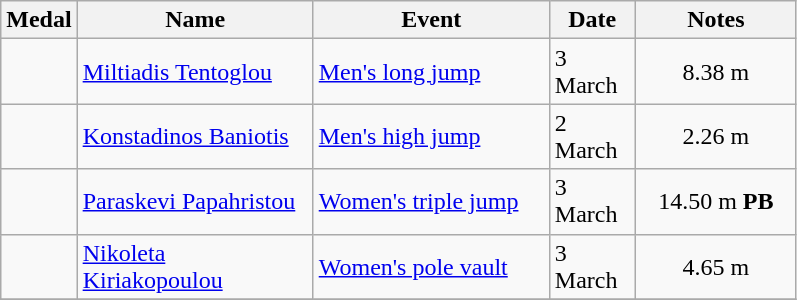<table class="wikitable sortable">
<tr>
<th>Medal</th>
<th width=150>Name</th>
<th width=150>Event</th>
<th width=50>Date</th>
<th width=100>Notes</th>
</tr>
<tr>
<td></td>
<td><a href='#'>Miltiadis Tentoglou</a></td>
<td><a href='#'>Men's long jump</a></td>
<td>3 March</td>
<td align=center>8.38 m <strong></strong></td>
</tr>
<tr>
<td></td>
<td><a href='#'>Konstadinos Baniotis</a></td>
<td><a href='#'>Men's high jump</a></td>
<td>2 March</td>
<td align=center>2.26 m</td>
</tr>
<tr>
<td></td>
<td><a href='#'>Paraskevi Papahristou</a></td>
<td><a href='#'>Women's triple jump</a></td>
<td>3 March</td>
<td align=center>14.50 m <strong>PB</strong></td>
</tr>
<tr>
<td></td>
<td><a href='#'>Nikoleta Kiriakopoulou</a></td>
<td><a href='#'>Women's pole vault</a></td>
<td>3 March</td>
<td align=center>4.65 m</td>
</tr>
<tr>
</tr>
</table>
